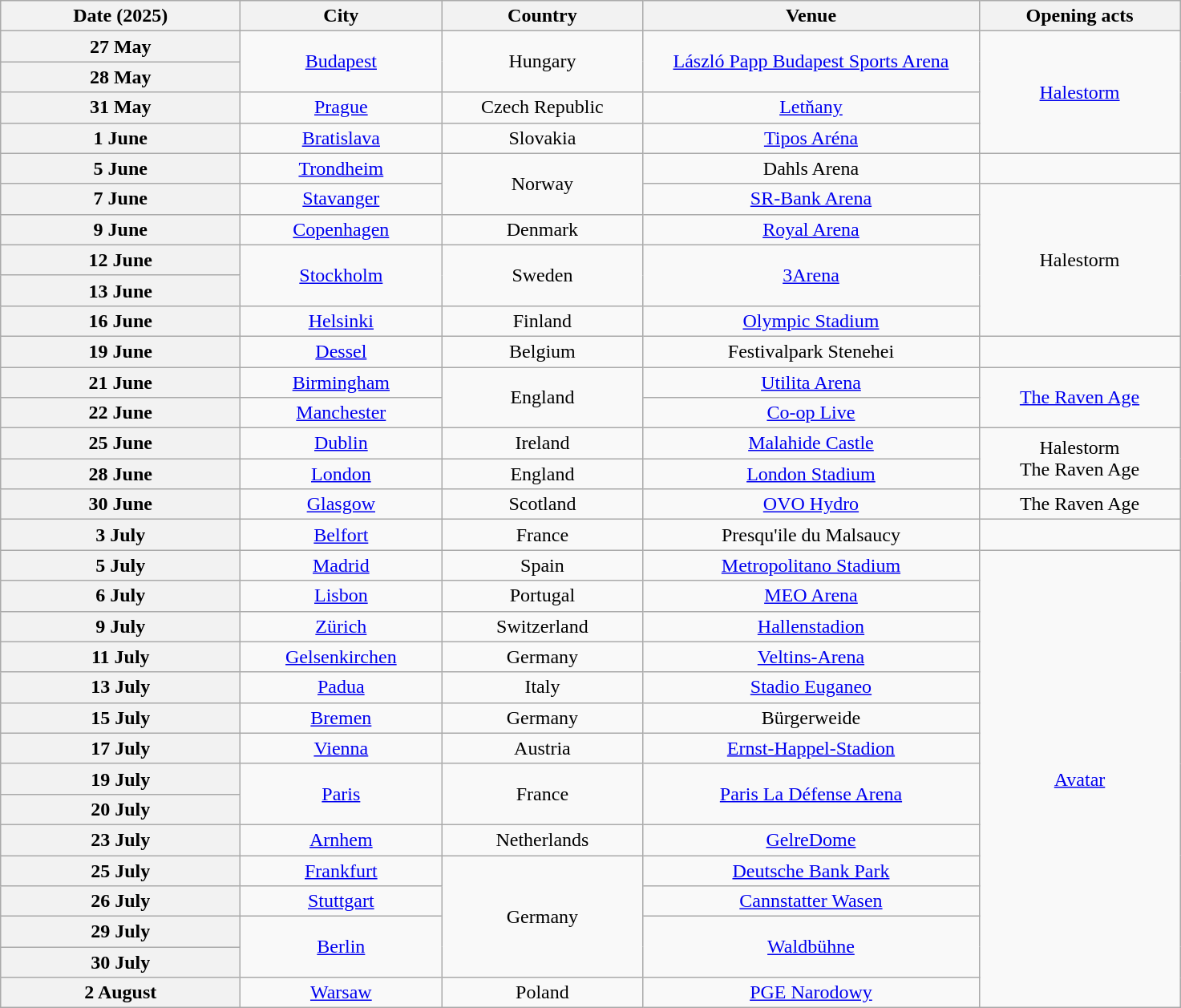<table class="wikitable plainrowheaders" style="text-align:center;">
<tr>
<th scope="col" style="width:12em;">Date (2025)</th>
<th scope="col" style="width:10em;">City</th>
<th scope="col" style="width:10em;">Country</th>
<th scope="col" style="width:17em;">Venue</th>
<th scope="col" style="width:10em;">Opening acts</th>
</tr>
<tr>
<th scope="row" style="text-align:center;">27 May</th>
<td rowspan="2"><a href='#'>Budapest</a></td>
<td rowspan="2">Hungary</td>
<td rowspan="2"><a href='#'>László Papp Budapest Sports Arena</a></td>
<td rowspan="4"><a href='#'>Halestorm</a></td>
</tr>
<tr>
<th scope="row" style="text-align:center;">28 May</th>
</tr>
<tr>
<th scope="row" style="text-align:center;">31 May</th>
<td><a href='#'>Prague</a></td>
<td>Czech Republic</td>
<td><a href='#'>Letňany</a></td>
</tr>
<tr>
<th scope="row" style="text-align:center;">1 June</th>
<td><a href='#'>Bratislava</a></td>
<td>Slovakia</td>
<td><a href='#'>Tipos Aréna</a></td>
</tr>
<tr>
<th scope="row" style="text-align:center;">5 June</th>
<td><a href='#'>Trondheim</a></td>
<td rowspan="2">Norway</td>
<td>Dahls Arena</td>
<td></td>
</tr>
<tr>
<th scope="row" style="text-align:center;">7 June</th>
<td><a href='#'>Stavanger</a></td>
<td><a href='#'>SR-Bank Arena</a></td>
<td rowspan="5">Halestorm</td>
</tr>
<tr>
<th scope="row" style="text-align:center;">9 June</th>
<td><a href='#'>Copenhagen</a></td>
<td>Denmark</td>
<td><a href='#'>Royal Arena</a></td>
</tr>
<tr>
<th scope="row" style="text-align:center;">12 June</th>
<td rowspan="2"><a href='#'>Stockholm</a></td>
<td rowspan="2">Sweden</td>
<td rowspan="2"><a href='#'>3Arena</a></td>
</tr>
<tr>
<th scope="row" style="text-align:center;">13 June</th>
</tr>
<tr>
<th scope="row" style="text-align:center;">16 June</th>
<td><a href='#'>Helsinki</a></td>
<td>Finland</td>
<td><a href='#'>Olympic Stadium</a></td>
</tr>
<tr>
<th scope="row" style="text-align:center;">19 June</th>
<td><a href='#'>Dessel</a></td>
<td>Belgium</td>
<td>Festivalpark Stenehei</td>
<td></td>
</tr>
<tr>
<th scope="row" style="text-align:center;">21 June</th>
<td><a href='#'>Birmingham</a></td>
<td rowspan="2">England</td>
<td><a href='#'>Utilita Arena</a></td>
<td rowspan="2"><a href='#'>The Raven Age</a></td>
</tr>
<tr>
<th scope="row" style="text-align:center;">22 June</th>
<td><a href='#'>Manchester</a></td>
<td><a href='#'>Co-op Live</a></td>
</tr>
<tr>
<th scope="row" style="text-align:center;">25 June</th>
<td><a href='#'>Dublin</a></td>
<td>Ireland</td>
<td><a href='#'>Malahide Castle</a></td>
<td rowspan="2">Halestorm<br>The Raven Age</td>
</tr>
<tr>
<th scope="row" style="text-align:center;">28 June</th>
<td><a href='#'>London</a></td>
<td>England</td>
<td><a href='#'>London Stadium</a></td>
</tr>
<tr>
<th scope="row" style="text-align:center;">30 June</th>
<td><a href='#'>Glasgow</a></td>
<td>Scotland</td>
<td><a href='#'>OVO Hydro</a></td>
<td>The Raven Age</td>
</tr>
<tr>
<th scope="row" style="text-align:center;">3 July</th>
<td><a href='#'>Belfort</a></td>
<td>France</td>
<td>Presqu'ile du Malsaucy</td>
<td></td>
</tr>
<tr>
<th scope="row" style="text-align:center;">5 July</th>
<td><a href='#'>Madrid</a></td>
<td>Spain</td>
<td><a href='#'>Metropolitano Stadium</a></td>
<td rowspan="15"><a href='#'>Avatar</a></td>
</tr>
<tr>
<th scope="row" style="text-align:center;">6 July</th>
<td><a href='#'>Lisbon</a></td>
<td>Portugal</td>
<td><a href='#'>MEO Arena</a></td>
</tr>
<tr>
<th scope="row" style="text-align:center;">9 July</th>
<td><a href='#'>Zürich</a></td>
<td>Switzerland</td>
<td><a href='#'>Hallenstadion</a></td>
</tr>
<tr>
<th scope="row" style="text-align:center;">11 July</th>
<td><a href='#'>Gelsenkirchen</a></td>
<td>Germany</td>
<td><a href='#'>Veltins-Arena</a></td>
</tr>
<tr>
<th scope="row" style="text-align:center;">13 July</th>
<td><a href='#'>Padua</a></td>
<td>Italy</td>
<td><a href='#'>Stadio Euganeo</a></td>
</tr>
<tr>
<th scope="row" style="text-align:center;">15 July</th>
<td><a href='#'>Bremen</a></td>
<td>Germany</td>
<td>Bürgerweide</td>
</tr>
<tr>
<th scope="row" style="text-align:center;">17 July</th>
<td><a href='#'>Vienna</a></td>
<td>Austria</td>
<td><a href='#'>Ernst-Happel-Stadion</a></td>
</tr>
<tr>
<th scope="row" style="text-align:center;">19 July</th>
<td rowspan="2"><a href='#'>Paris</a></td>
<td rowspan="2">France</td>
<td rowspan="2"><a href='#'>Paris La Défense Arena</a></td>
</tr>
<tr>
<th scope="row" style="text-align:center;">20 July</th>
</tr>
<tr>
<th scope="row" style="text-align:center;">23 July</th>
<td><a href='#'>Arnhem</a></td>
<td>Netherlands</td>
<td><a href='#'>GelreDome</a></td>
</tr>
<tr>
<th scope="row" style="text-align:center;">25 July</th>
<td><a href='#'>Frankfurt</a></td>
<td rowspan="4">Germany</td>
<td><a href='#'>Deutsche Bank Park</a></td>
</tr>
<tr>
<th scope="row" style="text-align:center;">26 July</th>
<td><a href='#'>Stuttgart</a></td>
<td><a href='#'>Cannstatter Wasen</a></td>
</tr>
<tr>
<th scope="row" style="text-align:center;">29 July</th>
<td rowspan="2"><a href='#'>Berlin</a></td>
<td rowspan="2"><a href='#'>Waldbühne</a></td>
</tr>
<tr>
<th scope="row" style="text-align:center;">30 July</th>
</tr>
<tr>
<th scope="row" style="text-align:center;">2 August</th>
<td><a href='#'>Warsaw</a></td>
<td>Poland</td>
<td><a href='#'>PGE Narodowy</a></td>
</tr>
</table>
